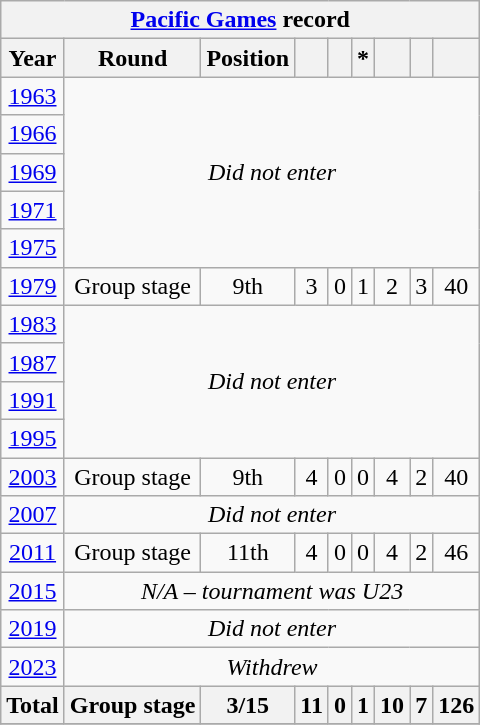<table class="wikitable" style="text-align: center;">
<tr>
<th colspan=9><a href='#'>Pacific Games</a> record</th>
</tr>
<tr>
<th>Year</th>
<th>Round</th>
<th>Position</th>
<th></th>
<th></th>
<th>*</th>
<th></th>
<th></th>
<th></th>
</tr>
<tr>
<td> <a href='#'>1963</a></td>
<td rowspan=5 colspan=8><em>Did not enter</em></td>
</tr>
<tr>
<td> <a href='#'>1966</a></td>
</tr>
<tr>
<td> <a href='#'>1969</a></td>
</tr>
<tr>
<td> <a href='#'>1971</a></td>
</tr>
<tr>
<td> <a href='#'>1975</a></td>
</tr>
<tr>
<td> <a href='#'>1979</a></td>
<td>Group stage</td>
<td>9th</td>
<td>3</td>
<td>0</td>
<td>1</td>
<td>2</td>
<td>3</td>
<td>40</td>
</tr>
<tr>
<td> <a href='#'>1983</a></td>
<td rowspan=4 colspan=8><em>Did not enter</em></td>
</tr>
<tr>
<td> <a href='#'>1987</a></td>
</tr>
<tr>
<td> <a href='#'>1991</a></td>
</tr>
<tr>
<td> <a href='#'>1995</a></td>
</tr>
<tr>
<td> <a href='#'>2003</a></td>
<td>Group stage</td>
<td>9th</td>
<td>4</td>
<td>0</td>
<td>0</td>
<td>4</td>
<td>2</td>
<td>40</td>
</tr>
<tr>
<td> <a href='#'>2007</a></td>
<td colspan=8><em>Did not enter</em></td>
</tr>
<tr>
<td> <a href='#'>2011</a></td>
<td>Group stage</td>
<td>11th</td>
<td>4</td>
<td>0</td>
<td>0</td>
<td>4</td>
<td>2</td>
<td>46</td>
</tr>
<tr>
<td> <a href='#'>2015</a></td>
<td colspan=8><em>N/A – tournament was U23</em></td>
</tr>
<tr>
<td> <a href='#'>2019</a></td>
<td colspan=8><em>Did not enter</em></td>
</tr>
<tr>
<td> <a href='#'>2023</a></td>
<td colspan=8><em>Withdrew</em></td>
</tr>
<tr>
<th>Total</th>
<th>Group stage</th>
<th>3/15</th>
<th>11</th>
<th>0</th>
<th>1</th>
<th>10</th>
<th>7</th>
<th>126</th>
</tr>
<tr>
</tr>
</table>
